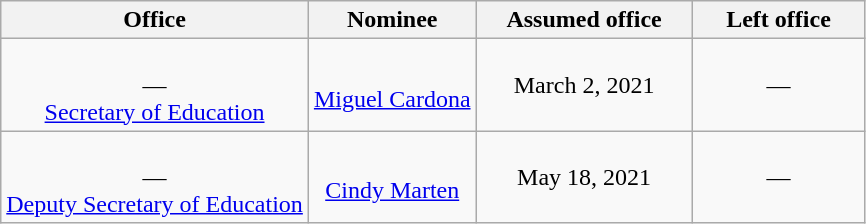<table class="wikitable sortable" style="text-align:center">
<tr>
<th>Office</th>
<th>Nominee</th>
<th style="width:25%;" data-sort-type="date">Assumed office</th>
<th style="width:20%;" data-sort-type="date">Left office</th>
</tr>
<tr>
<td><br>—<br><a href='#'>Secretary of Education</a></td>
<td><br><a href='#'>Miguel Cardona</a></td>
<td>March 2, 2021<br></td>
<td>—</td>
</tr>
<tr>
<td><br>—<br><a href='#'>Deputy Secretary of Education</a></td>
<td> <br><a href='#'>Cindy Marten</a></td>
<td>May 18, 2021<br></td>
<td>—</td>
</tr>
</table>
